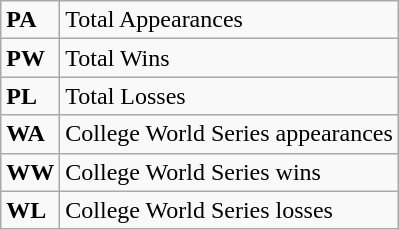<table class="wikitable">
<tr>
<td><strong>PA</strong></td>
<td>Total Appearances</td>
</tr>
<tr>
<td><strong>PW</strong></td>
<td>Total Wins</td>
</tr>
<tr>
<td><strong>PL</strong></td>
<td>Total Losses</td>
</tr>
<tr>
<td><strong>WA</strong></td>
<td>College World Series appearances</td>
</tr>
<tr>
<td><strong>WW</strong></td>
<td>College World Series wins</td>
</tr>
<tr>
<td><strong>WL</strong></td>
<td>College World Series losses</td>
</tr>
</table>
